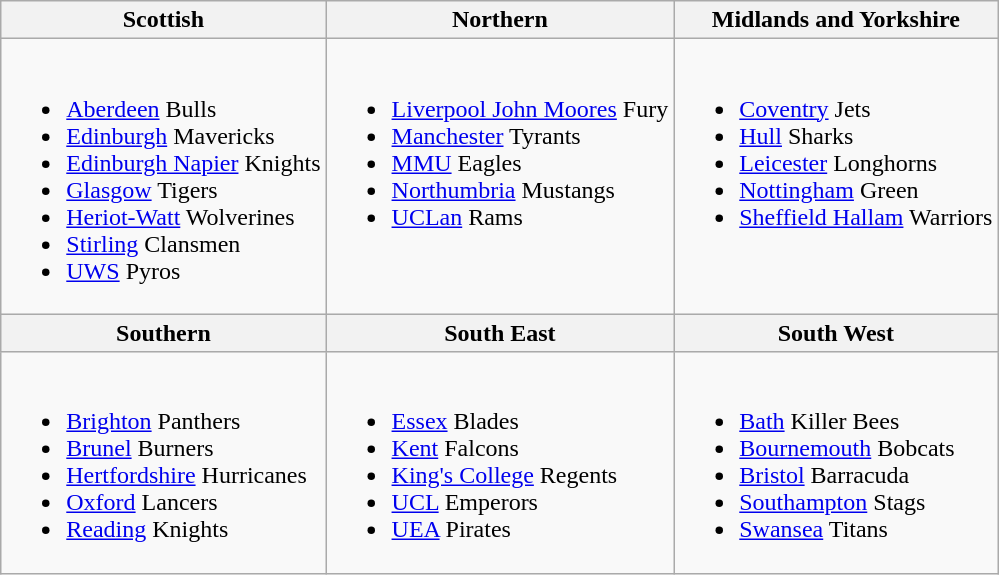<table class="wikitable">
<tr>
<th>Scottish</th>
<th>Northern</th>
<th>Midlands and Yorkshire</th>
</tr>
<tr valign="top">
<td><br><ul><li><a href='#'>Aberdeen</a> Bulls</li><li><a href='#'>Edinburgh</a> Mavericks</li><li><a href='#'>Edinburgh Napier</a> Knights</li><li><a href='#'>Glasgow</a> Tigers</li><li><a href='#'>Heriot-Watt</a> Wolverines</li><li><a href='#'>Stirling</a> Clansmen</li><li><a href='#'>UWS</a> Pyros</li></ul></td>
<td><br><ul><li><a href='#'>Liverpool John Moores</a> Fury</li><li><a href='#'>Manchester</a> Tyrants</li><li><a href='#'>MMU</a> Eagles</li><li><a href='#'>Northumbria</a> Mustangs</li><li><a href='#'>UCLan</a> Rams</li></ul></td>
<td><br><ul><li><a href='#'>Coventry</a> Jets</li><li><a href='#'>Hull</a> Sharks</li><li><a href='#'>Leicester</a> Longhorns</li><li><a href='#'>Nottingham</a> Green</li><li><a href='#'>Sheffield Hallam</a> Warriors</li></ul></td>
</tr>
<tr valign="top">
<th>Southern</th>
<th>South East</th>
<th>South West</th>
</tr>
<tr valign="top">
<td><br><ul><li><a href='#'>Brighton</a> Panthers</li><li><a href='#'>Brunel</a> Burners</li><li><a href='#'>Hertfordshire</a> Hurricanes</li><li><a href='#'>Oxford</a> Lancers</li><li><a href='#'>Reading</a> Knights</li></ul></td>
<td><br><ul><li><a href='#'>Essex</a> Blades</li><li><a href='#'>Kent</a> Falcons</li><li><a href='#'>King's College</a> Regents</li><li><a href='#'>UCL</a> Emperors</li><li><a href='#'>UEA</a> Pirates</li></ul></td>
<td><br><ul><li><a href='#'>Bath</a> Killer Bees</li><li><a href='#'>Bournemouth</a> Bobcats</li><li><a href='#'>Bristol</a> Barracuda</li><li><a href='#'>Southampton</a> Stags</li><li><a href='#'>Swansea</a> Titans</li></ul></td>
</tr>
</table>
